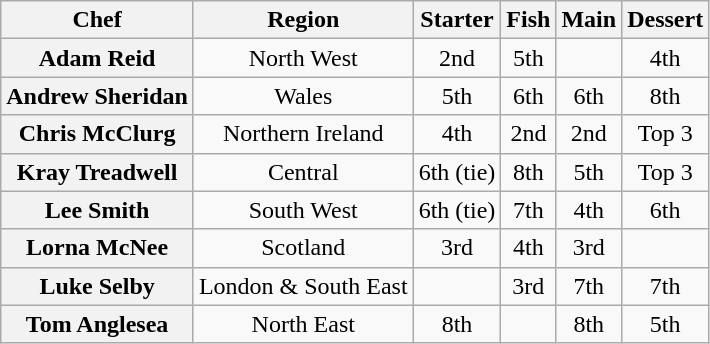<table class="wikitable sortable" style="text-align:center;">
<tr>
<th scope="col">Chef</th>
<th scope="col">Region</th>
<th scope="col">Starter</th>
<th scope="col">Fish</th>
<th scope="col">Main</th>
<th scope="col">Dessert</th>
</tr>
<tr>
<th scope="row">Adam Reid</th>
<td>North West</td>
<td>2nd</td>
<td>5th</td>
<td></td>
<td>4th</td>
</tr>
<tr>
<th scope="row">Andrew Sheridan</th>
<td>Wales</td>
<td>5th</td>
<td>6th</td>
<td>6th</td>
<td>8th</td>
</tr>
<tr>
<th scope="row">Chris McClurg</th>
<td>Northern Ireland</td>
<td>4th</td>
<td>2nd</td>
<td>2nd</td>
<td>Top 3</td>
</tr>
<tr>
<th scope="row">Kray Treadwell</th>
<td>Central</td>
<td>6th (tie)</td>
<td>8th</td>
<td>5th</td>
<td>Top 3</td>
</tr>
<tr>
<th scope="row">Lee Smith</th>
<td>South West</td>
<td>6th (tie)</td>
<td>7th</td>
<td>4th</td>
<td>6th</td>
</tr>
<tr>
<th scope="row">Lorna McNee</th>
<td>Scotland</td>
<td>3rd</td>
<td>4th</td>
<td>3rd</td>
<td></td>
</tr>
<tr>
<th scope="row">Luke Selby</th>
<td>London & South East</td>
<td></td>
<td>3rd</td>
<td>7th</td>
<td>7th</td>
</tr>
<tr>
<th scope="row">Tom Anglesea</th>
<td>North East</td>
<td>8th</td>
<td></td>
<td>8th</td>
<td>5th</td>
</tr>
</table>
